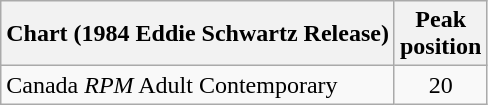<table class="wikitable sortable">
<tr>
<th>Chart (1984 Eddie Schwartz Release)</th>
<th>Peak<br>position</th>
</tr>
<tr>
<td>Canada <em>RPM</em> Adult Contemporary</td>
<td align="center">20</td>
</tr>
</table>
